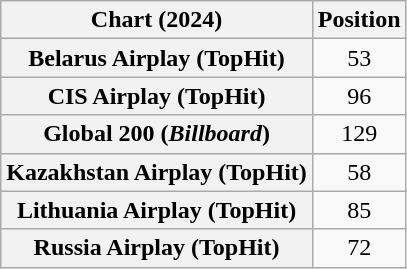<table class="wikitable sortable plainrowheaders" style="text-align:center">
<tr>
<th scope="col">Chart (2024)</th>
<th scope="col">Position</th>
</tr>
<tr>
<th scope="row">Belarus Airplay (TopHit)</th>
<td>53</td>
</tr>
<tr>
<th scope="row">CIS Airplay (TopHit)</th>
<td>96</td>
</tr>
<tr>
<th scope="row">Global 200 (<em>Billboard</em>)</th>
<td>129</td>
</tr>
<tr>
<th scope="row">Kazakhstan Airplay (TopHit)</th>
<td>58</td>
</tr>
<tr>
<th scope="row">Lithuania Airplay (TopHit)</th>
<td>85</td>
</tr>
<tr>
<th scope="row">Russia Airplay (TopHit)</th>
<td>72</td>
</tr>
</table>
